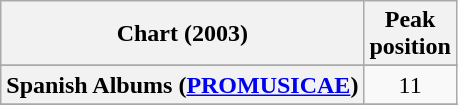<table class="wikitable sortable plainrowheaders">
<tr>
<th scope="col">Chart (2003)</th>
<th scope="col">Peak<br>position</th>
</tr>
<tr>
</tr>
<tr>
</tr>
<tr>
</tr>
<tr>
<th scope="row">Spanish Albums (<a href='#'>PROMUSICAE</a>)</th>
<td align="center">11</td>
</tr>
<tr>
</tr>
<tr>
</tr>
</table>
